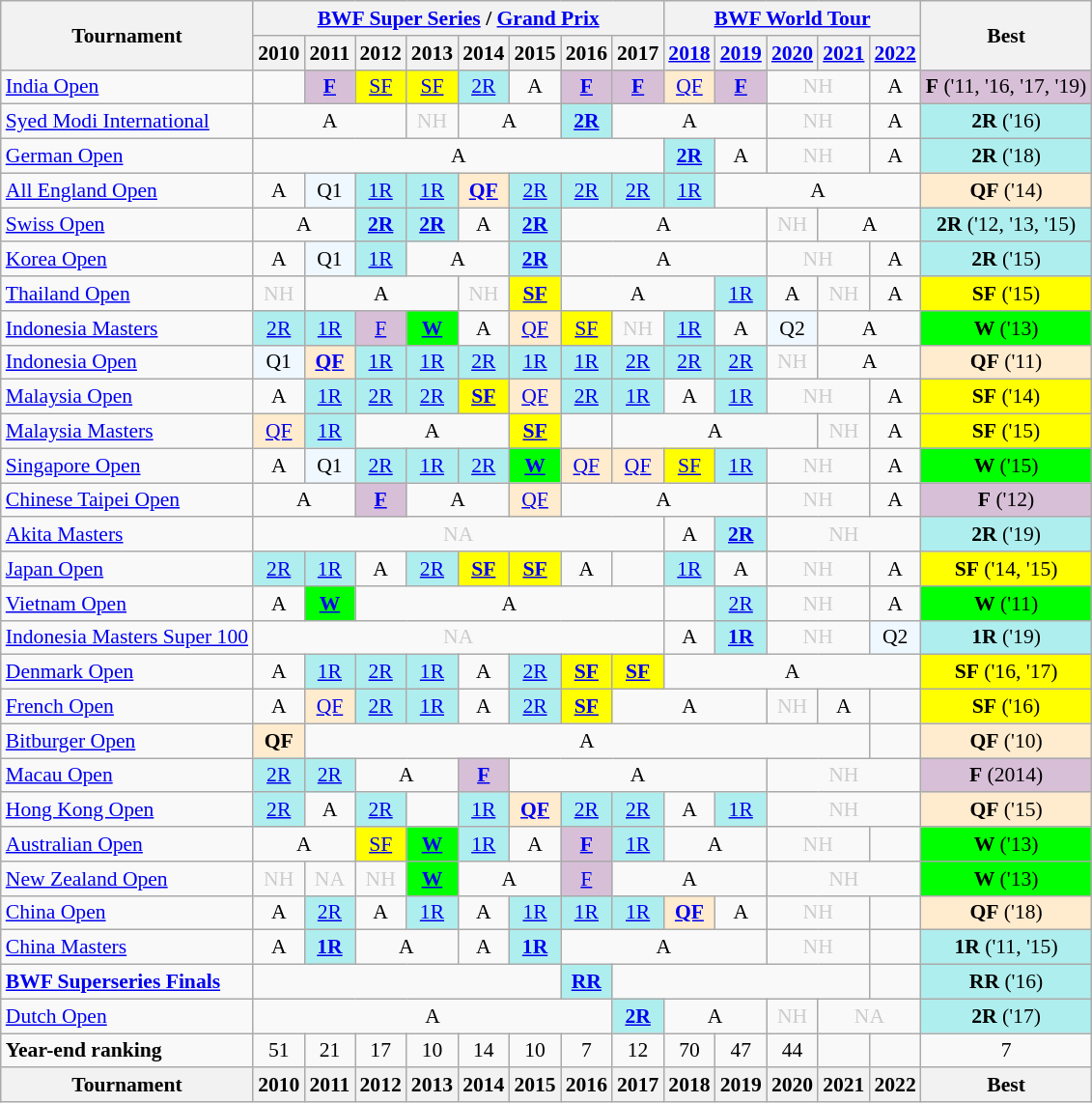<table class="wikitable" style="font-size: 90%; text-align:center">
<tr>
<th rowspan="2">Tournament</th>
<th colspan="8"><strong><a href='#'>BWF Super Series</a> / <a href='#'>Grand Prix</a></strong></th>
<th colspan="5"><strong><a href='#'>BWF World Tour</a></strong></th>
<th rowspan="2">Best</th>
</tr>
<tr>
<th>2010</th>
<th>2011</th>
<th>2012</th>
<th>2013</th>
<th>2014</th>
<th>2015</th>
<th>2016</th>
<th>2017</th>
<th><a href='#'>2018</a></th>
<th><a href='#'>2019</a></th>
<th><a href='#'>2020</a></th>
<th><a href='#'>2021</a></th>
<th><a href='#'>2022</a></th>
</tr>
<tr>
<td align=left><a href='#'>India Open</a></td>
<td><a href='#'></a></td>
<td bgcolor=D8BFD8><a href='#'><strong>F</strong></a></td>
<td bgcolor=FFFF00><a href='#'>SF</a></td>
<td bgcolor=FFFF00><a href='#'>SF</a></td>
<td bgcolor=AFEEEE><a href='#'>2R</a></td>
<td>A</td>
<td bgcolor=D8BFD8><a href='#'><strong>F</strong></a></td>
<td bgcolor=D8BFD8><a href='#'><strong>F</strong></a></td>
<td bgcolor=FFEBCD><a href='#'>QF</a></td>
<td bgcolor=D8BFD8><a href='#'><strong>F</strong></a></td>
<td colspan="2" style=color:#ccc>NH</td>
<td>A</td>
<td bgcolor=D8BFD8><strong>F</strong> ('11, '16, '17, '19)</td>
</tr>
<tr>
<td align=left><a href='#'>Syed Modi International</a></td>
<td colspan="3">A</td>
<td style=color:#ccc>NH</td>
<td colspan="2">A</td>
<td bgcolor=AFEEEE><a href='#'><strong>2R</strong></a></td>
<td colspan="3">A</td>
<td colspan="2" style=color:#ccc>NH</td>
<td>A</td>
<td bgcolor=AFEEEE><strong>2R</strong> ('16)</td>
</tr>
<tr>
<td align=left><a href='#'>German Open</a></td>
<td colspan="8">A</td>
<td bgcolor=AFEEEE><a href='#'><strong>2R</strong></a></td>
<td>A</td>
<td colspan="2" style=color:#ccc>NH</td>
<td>A</td>
<td bgcolor=AFEEEE><strong>2R</strong> ('18)</td>
</tr>
<tr>
<td align=left><a href='#'>All England Open</a></td>
<td>A</td>
<td 2011; bgcolor=F0F8FF>Q1</td>
<td bgcolor=AFEEEE><a href='#'>1R</a></td>
<td bgcolor=AFEEEE><a href='#'>1R</a></td>
<td bgcolor=FFEBCD><a href='#'><strong>QF</strong></a></td>
<td bgcolor=AFEEEE><a href='#'>2R</a></td>
<td bgcolor=AFEEEE><a href='#'>2R</a></td>
<td bgcolor=AFEEEE><a href='#'>2R</a></td>
<td bgcolor=AFEEEE><a href='#'>1R</a></td>
<td colspan="4">A</td>
<td bgcolor=FFEBCD><strong>QF</strong> ('14)</td>
</tr>
<tr>
<td align=left><a href='#'>Swiss Open</a></td>
<td colspan="2">A</td>
<td bgcolor=AFEEEE><a href='#'><strong>2R</strong></a></td>
<td bgcolor=AFEEEE><a href='#'><strong>2R</strong></a></td>
<td>A</td>
<td bgcolor=AFEEEE><a href='#'><strong>2R</strong></a></td>
<td colspan="4">A</td>
<td style=color:#ccc>NH</td>
<td colspan="2">A</td>
<td bgcolor=AFEEEE><strong>2R</strong> ('12, '13, '15)</td>
</tr>
<tr>
<td align=left><a href='#'>Korea Open</a></td>
<td>A</td>
<td 2011; bgcolor=F0F8FF>Q1</td>
<td bgcolor=AFEEEE><a href='#'>1R</a></td>
<td colspan="2">A</td>
<td bgcolor=AFEEEE><a href='#'><strong>2R</strong></a></td>
<td colspan="4">A</td>
<td colspan="2" style=color:#ccc>NH</td>
<td>A</td>
<td bgcolor=AFEEEE><strong>2R</strong> ('15)</td>
</tr>
<tr>
<td align=left><a href='#'>Thailand Open</a></td>
<td style=color:#ccc>NH</td>
<td colspan="3">A</td>
<td style=color:#ccc>NH</td>
<td bgcolor=FFFF00><a href='#'><strong>SF</strong></a></td>
<td colspan="3">A</td>
<td bgcolor=AFEEEE><a href='#'>1R</a></td>
<td>A</td>
<td style=color:#ccc>NH</td>
<td>A</td>
<td bgcolor=FFFF00><strong>SF</strong> ('15)</td>
</tr>
<tr>
<td align=left><a href='#'>Indonesia Masters</a></td>
<td bgcolor=AFEEEE><a href='#'>2R</a></td>
<td bgcolor=AFEEEE><a href='#'>1R</a></td>
<td bgcolor=D8BFD8><a href='#'>F</a></td>
<td bgcolor=00FF00><a href='#'><strong>W</strong></a></td>
<td>A</td>
<td bgcolor=FFEBCD><a href='#'>QF</a></td>
<td bgcolor=FFFF00><a href='#'>SF</a></td>
<td style=color:#ccc>NH</td>
<td bgcolor=AFEEEE><a href='#'>1R</a></td>
<td>A</td>
<td 2020; bgcolor=F0F8FF>Q2</td>
<td colspan="2">A</td>
<td bgcolor=00FF00><strong>W</strong> ('13)</td>
</tr>
<tr>
<td align=left><a href='#'>Indonesia Open</a></td>
<td 2010; bgcolor=F0F8FF>Q1</td>
<td bgcolor=FFEBCD><a href='#'><strong>QF</strong></a></td>
<td bgcolor=AFEEEE><a href='#'>1R</a></td>
<td bgcolor=AFEEEE><a href='#'>1R</a></td>
<td bgcolor=AFEEEE><a href='#'>2R</a></td>
<td bgcolor=AFEEEE><a href='#'>1R</a></td>
<td bgcolor=AFEEEE><a href='#'>1R</a></td>
<td bgcolor=AFEEEE><a href='#'>2R</a></td>
<td bgcolor=AFEEEE><a href='#'>2R</a></td>
<td bgcolor=AFEEEE><a href='#'>2R</a></td>
<td style=color:#ccc>NH</td>
<td colspan="2">A</td>
<td bgcolor=FFEBCD><strong>QF</strong> ('11)</td>
</tr>
<tr>
<td align=left><a href='#'>Malaysia Open</a></td>
<td>A</td>
<td bgcolor=AFEEEE><a href='#'>1R</a></td>
<td bgcolor=AFEEEE><a href='#'>2R</a></td>
<td bgcolor=AFEEEE><a href='#'>2R</a></td>
<td bgcolor=FFFF00><a href='#'><strong>SF</strong></a></td>
<td bgcolor=FFEBCD><a href='#'>QF</a></td>
<td bgcolor=AFEEEE><a href='#'>2R</a></td>
<td bgcolor=AFEEEE><a href='#'>1R</a></td>
<td>A</td>
<td bgcolor=AFEEEE><a href='#'>1R</a></td>
<td colspan="2" style=color:#ccc>NH</td>
<td>A</td>
<td bgcolor=FFFF00><strong>SF</strong> ('14)</td>
</tr>
<tr>
<td align=left><a href='#'>Malaysia Masters</a></td>
<td bgcolor=FFEBCD><a href='#'>QF</a></td>
<td bgcolor=AFEEEE><a href='#'>1R</a></td>
<td colspan="3">A</td>
<td bgcolor=FFFF00><a href='#'><strong>SF</strong></a></td>
<td><a href='#'></a></td>
<td colspan="4">A</td>
<td style=color:#ccc>NH</td>
<td>A</td>
<td bgcolor=FFFF00><strong>SF</strong> ('15)</td>
</tr>
<tr>
<td align=left><a href='#'>Singapore Open</a></td>
<td>A</td>
<td 2011; bgcolor=F0F8FF>Q1</td>
<td bgcolor=AFEEEE><a href='#'>2R</a></td>
<td bgcolor=AFEEEE><a href='#'>1R</a></td>
<td bgcolor=AFEEEE><a href='#'>2R</a></td>
<td bgcolor=00FF00><a href='#'><strong>W</strong></a></td>
<td bgcolor=FFEBCD><a href='#'>QF</a></td>
<td bgcolor=FFEBCD><a href='#'>QF</a></td>
<td bgcolor=FFFF00><a href='#'>SF</a></td>
<td bgcolor=AFEEEE><a href='#'>1R</a></td>
<td colspan="2" style=color:#ccc>NH</td>
<td>A</td>
<td bgcolor=00FF00><strong>W</strong> ('15)</td>
</tr>
<tr>
<td align=left><a href='#'>Chinese Taipei Open</a></td>
<td colspan="2">A</td>
<td bgcolor=D8BFD8><a href='#'><strong>F</strong></a></td>
<td colspan="2">A</td>
<td bgcolor=FFEBCD><a href='#'>QF</a></td>
<td colspan="4">A</td>
<td colspan="2" style=color:#ccc>NH</td>
<td>A</td>
<td bgcolor=D8BFD8><strong>F</strong> ('12)</td>
</tr>
<tr>
<td align=left><a href='#'>Akita Masters</a></td>
<td colspan="8" style=color:#ccc>NA</td>
<td>A</td>
<td bgcolor=AFEEEE><a href='#'><strong>2R</strong></a></td>
<td colspan="3" style=color:#ccc>NH</td>
<td bgcolor=AFEEEE><strong>2R</strong> ('19)</td>
</tr>
<tr>
<td align=left><a href='#'>Japan Open</a></td>
<td bgcolor=AFEEEE><a href='#'>2R</a></td>
<td bgcolor=AFEEEE><a href='#'>1R</a></td>
<td>A</td>
<td bgcolor=AFEEEE><a href='#'>2R</a></td>
<td bgcolor=FFFF00><a href='#'><strong>SF</strong></a></td>
<td bgcolor=FFFF00><a href='#'><strong>SF</strong></a></td>
<td>A</td>
<td><a href='#'></a></td>
<td bgcolor=AFEEEE><a href='#'>1R</a></td>
<td>A</td>
<td colspan="2" style=color:#ccc>NH</td>
<td>A</td>
<td bgcolor=FFFF00><strong>SF</strong> ('14, '15)</td>
</tr>
<tr>
<td align=left><a href='#'>Vietnam Open</a></td>
<td>A</td>
<td bgcolor=00FF00><a href='#'><strong>W</strong></a></td>
<td colspan="6">A</td>
<td><a href='#'></a></td>
<td bgcolor=AFEEEE><a href='#'>2R</a></td>
<td colspan="2" style=color:#ccc>NH</td>
<td>A</td>
<td bgcolor=00FF00><strong>W</strong> ('11)</td>
</tr>
<tr>
<td align=left><a href='#'>Indonesia Masters Super 100</a></td>
<td colspan="8" style=color:#ccc>NA</td>
<td>A</td>
<td bgcolor=AFEEEE><a href='#'><strong>1R</strong></a></td>
<td colspan="2" style=color:#ccc>NH</td>
<td 2020; bgcolor=F0F8FF>Q2</td>
<td bgcolor=AFEEEE><strong>1R</strong> ('19)</td>
</tr>
<tr>
<td align=left><a href='#'>Denmark Open</a></td>
<td>A</td>
<td bgcolor=AFEEEE><a href='#'>1R</a></td>
<td bgcolor=AFEEEE><a href='#'>2R</a></td>
<td bgcolor=AFEEEE><a href='#'>1R</a></td>
<td>A</td>
<td bgcolor=AFEEEE><a href='#'>2R</a></td>
<td bgcolor=FFFF00><a href='#'><strong>SF</strong></a></td>
<td bgcolor=FFFF00><a href='#'><strong>SF</strong></a></td>
<td colspan="5">A</td>
<td bgcolor=FFFF00><strong>SF</strong> ('16, '17)</td>
</tr>
<tr>
<td align=left><a href='#'>French Open</a></td>
<td>A</td>
<td bgcolor=FFEBCD><a href='#'>QF</a></td>
<td bgcolor=AFEEEE><a href='#'>2R</a></td>
<td bgcolor=AFEEEE><a href='#'>1R</a></td>
<td>A</td>
<td bgcolor=AFEEEE><a href='#'>2R</a></td>
<td bgcolor=FFFF00><a href='#'><strong>SF</strong></a></td>
<td colspan="3">A</td>
<td style=color:#ccc>NH</td>
<td>A</td>
<td></td>
<td bgcolor=FFFF00><strong>SF</strong> ('16)</td>
</tr>
<tr>
<td align=left><a href='#'>Bitburger Open</a></td>
<td bgcolor=FFEBCD><strong>QF</strong></td>
<td colspan="11">A</td>
<td></td>
<td bgcolor=FFEBCD><strong>QF</strong> ('10)</td>
</tr>
<tr>
<td align=left><a href='#'>Macau Open</a></td>
<td bgcolor=AFEEEE><a href='#'>2R</a></td>
<td bgcolor=AFEEEE><a href='#'>2R</a></td>
<td colspan="2">A</td>
<td bgcolor=D8BFD8><a href='#'><strong>F</strong></a></td>
<td colspan="5">A</td>
<td colspan="3" style=color:#ccc>NH</td>
<td bgcolor=D8BFD8><strong>F</strong> (2014)</td>
</tr>
<tr>
<td align=left><a href='#'>Hong Kong Open</a></td>
<td bgcolor=AFEEEE><a href='#'>2R</a></td>
<td>A</td>
<td bgcolor=AFEEEE><a href='#'>2R</a></td>
<td><a href='#'></a></td>
<td bgcolor=AFEEEE><a href='#'>1R</a></td>
<td bgcolor=FFEBCD><a href='#'><strong>QF</strong></a></td>
<td bgcolor=AFEEEE><a href='#'>2R</a></td>
<td bgcolor=AFEEEE><a href='#'>2R</a></td>
<td>A</td>
<td bgcolor=AFEEEE><a href='#'>1R</a></td>
<td colspan="3" style=color:#ccc>NH</td>
<td bgcolor=FFEBCD><strong>QF</strong> ('15)</td>
</tr>
<tr>
<td align=left><a href='#'>Australian Open</a></td>
<td colspan="2">A</td>
<td bgcolor=FFFF00><a href='#'>SF</a></td>
<td bgcolor=00FF00><a href='#'><strong>W</strong></a></td>
<td bgcolor=AFEEEE><a href='#'>1R</a></td>
<td>A</td>
<td bgcolor=D8BFD8><a href='#'><strong>F</strong></a></td>
<td bgcolor=AFEEEE><a href='#'>1R</a></td>
<td colspan="2">A</td>
<td colspan="2" style=color:#ccc>NH</td>
<td></td>
<td bgcolor=00FF00><strong>W</strong> ('13)</td>
</tr>
<tr>
<td align=left><a href='#'>New Zealand Open</a></td>
<td style=color:#ccc>NH</td>
<td style=color:#ccc>NA</td>
<td style=color:#ccc>NH</td>
<td bgcolor=00FF00><a href='#'><strong>W</strong></a></td>
<td colspan="2">A</td>
<td bgcolor=D8BFD8><a href='#'>F</a></td>
<td colspan="3">A</td>
<td colspan="3" style=color:#ccc>NH</td>
<td bgcolor=00FF00><strong>W</strong> ('13)</td>
</tr>
<tr>
<td align=left><a href='#'>China Open</a></td>
<td>A</td>
<td bgcolor=AFEEEE><a href='#'>2R</a></td>
<td>A</td>
<td bgcolor=AFEEEE><a href='#'>1R</a></td>
<td>A</td>
<td bgcolor=AFEEEE><a href='#'>1R</a></td>
<td bgcolor=AFEEEE><a href='#'>1R</a></td>
<td bgcolor=AFEEEE><a href='#'>1R</a></td>
<td bgcolor=FFEBCD><a href='#'><strong>QF</strong></a></td>
<td>A</td>
<td colspan="2" style=color:#ccc>NH</td>
<td></td>
<td bgcolor=FFEBCD><strong>QF</strong> ('18)</td>
</tr>
<tr>
<td align=left><a href='#'>China Masters</a></td>
<td>A</td>
<td bgcolor=AFEEEE><a href='#'><strong>1R</strong></a></td>
<td colspan="2">A</td>
<td>A</td>
<td bgcolor=AFEEEE><a href='#'><strong>1R</strong></a></td>
<td colspan="4">A</td>
<td colspan="2" style=color:#ccc>NH</td>
<td></td>
<td bgcolor=AFEEEE><strong>1R</strong> ('11, '15)</td>
</tr>
<tr>
<td align=left><strong><a href='#'>BWF Superseries Finals</a></strong></td>
<td colspan="6"></td>
<td bgcolor=AFEEEE><a href='#'><strong>RR</strong></a></td>
<td colspan="5"></td>
<td></td>
<td bgcolor=AFEEEE><strong>RR</strong> ('16)</td>
</tr>
<tr>
<td align=left><a href='#'>Dutch Open</a></td>
<td colspan="7">A</td>
<td bgcolor=AFEEEE><a href='#'><strong>2R</strong></a></td>
<td colspan="2">A</td>
<td style=color:#ccc>NH</td>
<td colspan="2" style=color:#ccc>NA</td>
<td bgcolor=AFEEEE><strong>2R</strong> ('17)</td>
</tr>
<tr>
<td align=left><strong>Year-end ranking</strong></td>
<td>51</td>
<td>21</td>
<td>17</td>
<td>10</td>
<td>14</td>
<td>10</td>
<td>7</td>
<td>12</td>
<td>70</td>
<td>47</td>
<td>44</td>
<td></td>
<td></td>
<td>7</td>
</tr>
<tr>
<th>Tournament</th>
<th>2010</th>
<th>2011</th>
<th>2012</th>
<th>2013</th>
<th>2014</th>
<th>2015</th>
<th>2016</th>
<th>2017</th>
<th>2018</th>
<th>2019</th>
<th>2020</th>
<th>2021</th>
<th>2022</th>
<th>Best</th>
</tr>
</table>
